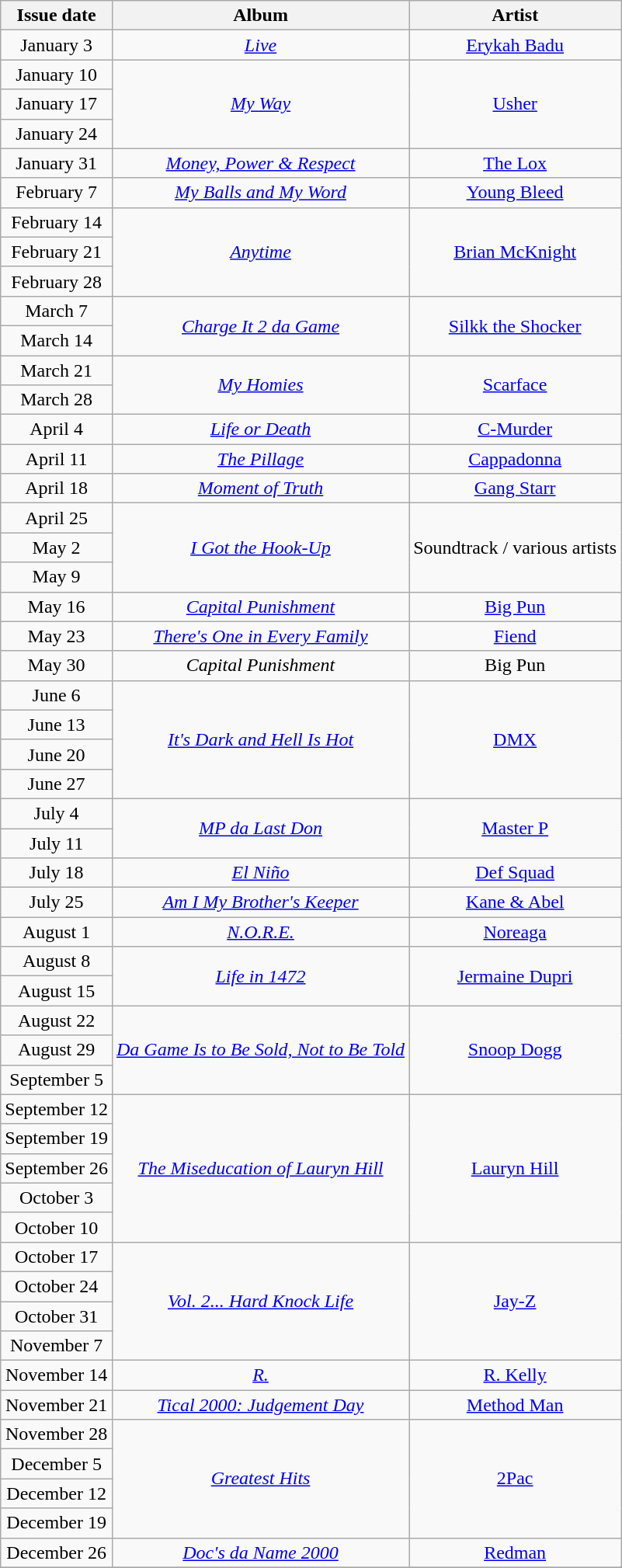<table class="wikitable" style="text-align: center;">
<tr>
<th>Issue date</th>
<th>Album</th>
<th>Artist</th>
</tr>
<tr>
<td>January 3</td>
<td><em><a href='#'>Live</a></em></td>
<td><a href='#'>Erykah Badu</a></td>
</tr>
<tr>
<td>January 10</td>
<td rowspan="3"><em><a href='#'>My Way</a></em></td>
<td rowspan="3"><a href='#'>Usher</a></td>
</tr>
<tr>
<td>January 17</td>
</tr>
<tr>
<td>January 24</td>
</tr>
<tr>
<td>January 31</td>
<td><em><a href='#'>Money, Power & Respect</a></em></td>
<td><a href='#'>The Lox</a></td>
</tr>
<tr>
<td>February 7</td>
<td><em><a href='#'>My Balls and My Word</a></em></td>
<td><a href='#'>Young Bleed</a></td>
</tr>
<tr>
<td>February 14</td>
<td rowspan="3"><em><a href='#'>Anytime</a></em></td>
<td rowspan="3"><a href='#'>Brian McKnight</a></td>
</tr>
<tr>
<td>February 21</td>
</tr>
<tr>
<td>February 28</td>
</tr>
<tr>
<td>March 7</td>
<td rowspan="2"><em><a href='#'>Charge It 2 da Game</a></em></td>
<td rowspan="2"><a href='#'>Silkk the Shocker</a></td>
</tr>
<tr>
<td>March 14</td>
</tr>
<tr>
<td>March 21</td>
<td rowspan="2"><em><a href='#'>My Homies</a></em></td>
<td rowspan="2"><a href='#'>Scarface</a></td>
</tr>
<tr>
<td>March 28</td>
</tr>
<tr>
<td>April 4</td>
<td><em><a href='#'>Life or Death</a></em></td>
<td><a href='#'>C-Murder</a></td>
</tr>
<tr>
<td>April 11</td>
<td><em><a href='#'>The Pillage</a></em></td>
<td><a href='#'>Cappadonna</a></td>
</tr>
<tr>
<td>April 18</td>
<td><em><a href='#'>Moment of Truth</a></em></td>
<td><a href='#'>Gang Starr</a></td>
</tr>
<tr>
<td>April 25</td>
<td rowspan="3"><em><a href='#'>I Got the Hook-Up</a></em></td>
<td rowspan="3">Soundtrack / various artists</td>
</tr>
<tr>
<td>May 2</td>
</tr>
<tr>
<td>May 9</td>
</tr>
<tr>
<td>May 16</td>
<td><em><a href='#'>Capital Punishment</a></em></td>
<td><a href='#'>Big Pun</a></td>
</tr>
<tr>
<td>May 23</td>
<td><em><a href='#'>There's One in Every Family</a></em></td>
<td><a href='#'>Fiend</a></td>
</tr>
<tr>
<td>May 30</td>
<td><em>Capital Punishment</em></td>
<td>Big Pun</td>
</tr>
<tr>
<td>June 6</td>
<td rowspan="4"><em><a href='#'>It's Dark and Hell Is Hot</a></em></td>
<td rowspan="4"><a href='#'>DMX</a></td>
</tr>
<tr>
<td>June 13</td>
</tr>
<tr>
<td>June 20</td>
</tr>
<tr>
<td>June 27</td>
</tr>
<tr>
<td>July 4</td>
<td rowspan="2"><em><a href='#'>MP da Last Don</a></em></td>
<td rowspan="2"><a href='#'>Master P</a></td>
</tr>
<tr>
<td>July 11</td>
</tr>
<tr>
<td>July 18</td>
<td><em><a href='#'>El Niño</a></em></td>
<td><a href='#'>Def Squad</a></td>
</tr>
<tr>
<td>July 25</td>
<td><em><a href='#'>Am I My Brother's Keeper</a></em></td>
<td><a href='#'>Kane & Abel</a></td>
</tr>
<tr>
<td>August 1</td>
<td><em><a href='#'>N.O.R.E.</a></em></td>
<td><a href='#'>Noreaga</a></td>
</tr>
<tr>
<td>August 8</td>
<td rowspan="2"><em><a href='#'>Life in 1472</a></em></td>
<td rowspan="2"><a href='#'>Jermaine Dupri</a></td>
</tr>
<tr>
<td>August 15</td>
</tr>
<tr>
<td>August 22</td>
<td rowspan="3"><em><a href='#'>Da Game Is to Be Sold, Not to Be Told</a></em></td>
<td rowspan="3"><a href='#'>Snoop Dogg</a></td>
</tr>
<tr>
<td>August 29</td>
</tr>
<tr>
<td>September 5</td>
</tr>
<tr>
<td>September 12</td>
<td rowspan="5"><em><a href='#'>The Miseducation of Lauryn Hill</a></em></td>
<td rowspan="5"><a href='#'>Lauryn Hill</a></td>
</tr>
<tr>
<td>September 19</td>
</tr>
<tr>
<td>September 26</td>
</tr>
<tr>
<td>October 3</td>
</tr>
<tr>
<td>October 10</td>
</tr>
<tr>
<td>October 17</td>
<td rowspan="4"><em><a href='#'>Vol. 2... Hard Knock Life</a></em></td>
<td rowspan="4"><a href='#'>Jay-Z</a></td>
</tr>
<tr>
<td>October 24</td>
</tr>
<tr>
<td>October 31</td>
</tr>
<tr>
<td>November 7</td>
</tr>
<tr>
<td>November 14</td>
<td><em><a href='#'>R.</a></em></td>
<td><a href='#'>R. Kelly</a></td>
</tr>
<tr>
<td>November 21</td>
<td><em><a href='#'>Tical 2000: Judgement Day</a></em></td>
<td><a href='#'>Method Man</a></td>
</tr>
<tr>
<td>November 28</td>
<td rowspan="4"><em><a href='#'>Greatest Hits</a></em></td>
<td rowspan="4"><a href='#'>2Pac</a></td>
</tr>
<tr>
<td>December 5</td>
</tr>
<tr>
<td>December 12</td>
</tr>
<tr>
<td>December 19</td>
</tr>
<tr>
<td>December 26</td>
<td><em><a href='#'>Doc's da Name 2000</a></em></td>
<td><a href='#'>Redman</a></td>
</tr>
<tr>
</tr>
</table>
